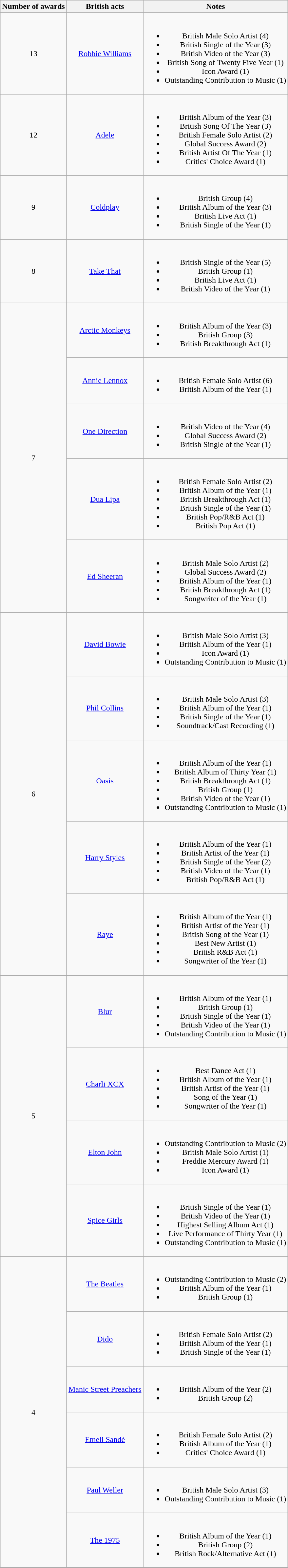<table class="wikitable">
<tr>
<th>Number of awards</th>
<th>British acts</th>
<th>Notes</th>
</tr>
<tr>
<td style="text-align:center;">13</td>
<td style="text-align:center;"><a href='#'>Robbie Williams</a></td>
<td style="text-align:center;"><br><ul><li>British Male Solo Artist (4)</li><li>British Single of the Year (3)</li><li>British Video of the Year (3)</li><li>British Song of Twenty Five Year (1)</li><li>Icon Award (1)</li><li>Outstanding Contribution to Music (1)</li></ul></td>
</tr>
<tr>
<td style="text-align:center;">12</td>
<td style="text-align:center;"><a href='#'>Adele</a></td>
<td style="text-align:center;"><br><ul><li>British Album of the Year (3)</li><li>British Song Of The Year (3)</li><li>British Female Solo Artist (2)</li><li>Global Success Award (2)</li><li>British Artist Of The Year (1)</li><li>Critics' Choice Award (1)</li></ul></td>
</tr>
<tr>
<td style="text-align:center;">9</td>
<td style="text-align:center;"><a href='#'>Coldplay</a></td>
<td style="text-align:center;"><br><ul><li>British Group (4)</li><li>British Album of the Year (3)</li><li>British Live Act (1)</li><li>British Single of the Year (1)</li></ul></td>
</tr>
<tr>
<td rowspan="1" style="text-align:center;">8</td>
<td style="text-align:center;"><a href='#'>Take That</a></td>
<td style="text-align:center;"><br><ul><li>British Single of the Year (5)</li><li>British Group (1)</li><li>British Live Act (1)</li><li>British Video of the Year (1)</li></ul></td>
</tr>
<tr>
<td rowspan="5" style="text-align:center;">7</td>
<td style="text-align:center;"><a href='#'>Arctic Monkeys</a></td>
<td style="text-align:center;"><br><ul><li>British Album of the Year (3)</li><li>British Group (3)</li><li>British Breakthrough Act (1)</li></ul></td>
</tr>
<tr>
<td style="text-align:center;"><a href='#'>Annie Lennox</a></td>
<td style="text-align:center;"><br><ul><li>British Female Solo Artist (6)</li><li>British Album of the Year (1)</li></ul></td>
</tr>
<tr>
<td style="text-align:center;"><a href='#'>One Direction</a></td>
<td style="text-align:center;"><br><ul><li>British Video of the Year (4)</li><li>Global Success Award (2)</li><li>British Single of the Year (1)</li></ul></td>
</tr>
<tr>
<td style="text-align:center;"><a href='#'>Dua Lipa</a></td>
<td style="text-align:center;"><br><ul><li>British Female Solo Artist (2)</li><li>British Album of the Year (1)</li><li>British Breakthrough Act (1)</li><li>British Single of the Year (1)</li><li>British Pop/R&B Act (1)</li><li>British Pop Act (1)</li></ul></td>
</tr>
<tr>
<td style="text-align:center;"><a href='#'>Ed Sheeran</a></td>
<td style="text-align:center;"><br><ul><li>British Male Solo Artist (2)</li><li>Global Success Award (2)</li><li>British Album of the Year (1)</li><li>British Breakthrough Act (1)</li><li>Songwriter of the Year (1)</li></ul></td>
</tr>
<tr>
<td rowspan="5" style="text-align:center;">6</td>
<td style="text-align:center;"><a href='#'>David Bowie</a></td>
<td style="text-align:center;"><br><ul><li>British Male Solo Artist (3)</li><li>British Album of the Year (1)</li><li>Icon Award (1)</li><li>Outstanding Contribution to Music (1)</li></ul></td>
</tr>
<tr>
<td style="text-align:center;"><a href='#'>Phil Collins</a></td>
<td style="text-align:center;"><br><ul><li>British Male Solo Artist (3)</li><li>British Album of the Year (1)</li><li>British Single of the Year (1)</li><li>Soundtrack/Cast Recording (1)</li></ul></td>
</tr>
<tr>
<td style="text-align:center;"><a href='#'>Oasis</a></td>
<td style="text-align:center;"><br><ul><li>British Album of the Year (1)</li><li>British Album of Thirty Year (1)</li><li>British Breakthrough Act (1)</li><li>British Group (1)</li><li>British Video of the Year (1)</li><li>Outstanding Contribution to Music (1)</li></ul></td>
</tr>
<tr>
<td style="text-align:center;"><a href='#'>Harry Styles</a></td>
<td style="text-align:center;"><br><ul><li>British Album of the Year (1)</li><li>British Artist of the Year (1)</li><li>British Single of the Year (2)</li><li>British Video of the Year (1)</li><li>British Pop/R&B Act (1)</li></ul></td>
</tr>
<tr>
<td style="text-align:center;"><a href='#'>Raye</a></td>
<td style="text-align:center;"><br><ul><li>British Album of the Year (1)</li><li>British Artist of the Year (1)</li><li>British Song of the Year (1)</li><li>Best New Artist (1)</li><li>British R&B Act (1)</li><li>Songwriter of the Year (1)</li></ul></td>
</tr>
<tr>
<td rowspan="4" style="text-align:center;">5</td>
<td style="text-align:center;"><a href='#'>Blur</a></td>
<td style="text-align:center;"><br><ul><li>British Album of the Year (1)</li><li>British Group (1)</li><li>British Single of the Year (1)</li><li>British Video of the Year (1)</li><li>Outstanding Contribution to Music (1)</li></ul></td>
</tr>
<tr>
<td style="text-align:center;"><a href='#'>Charli XCX</a></td>
<td style="text-align:center;"><br><ul><li>Best Dance Act (1)</li><li>British Album of the Year (1)</li><li>British Artist of the Year (1)</li><li>Song of the Year (1)</li><li>Songwriter of the Year (1)</li></ul></td>
</tr>
<tr>
<td style="text-align:center;"><a href='#'>Elton John</a></td>
<td style="text-align:center;"><br><ul><li>Outstanding Contribution to Music (2)</li><li>British Male Solo Artist (1)</li><li>Freddie Mercury Award (1)</li><li>Icon Award (1)</li></ul></td>
</tr>
<tr>
<td style="text-align:center;"><a href='#'>Spice Girls</a></td>
<td style="text-align:center;"><br><ul><li>British Single of the Year (1)</li><li>British Video of the Year (1)</li><li>Highest Selling Album Act (1)</li><li>Live Performance of Thirty Year (1)</li><li>Outstanding Contribution to Music (1)</li></ul></td>
</tr>
<tr>
<td rowspan="6" style="text-align:center;">4</td>
<td style="text-align:center;"><a href='#'>The Beatles</a></td>
<td style="text-align:center;"><br><ul><li>Outstanding Contribution to Music (2)</li><li>British Album of the Year (1)</li><li>British Group (1)</li></ul></td>
</tr>
<tr>
<td style="text-align:center;"><a href='#'>Dido</a></td>
<td style="text-align:center;"><br><ul><li>British Female Solo Artist (2)</li><li>British Album of the Year (1)</li><li>British Single of the Year (1)</li></ul></td>
</tr>
<tr>
<td style="text-align:center;"><a href='#'>Manic Street Preachers</a></td>
<td style="text-align:center;"><br><ul><li>British Album of the Year (2)</li><li>British Group (2)</li></ul></td>
</tr>
<tr>
<td style="text-align:center;"><a href='#'>Emeli Sandé</a></td>
<td style="text-align:center;"><br><ul><li>British Female Solo Artist (2)</li><li>British Album of the Year (1)</li><li>Critics' Choice Award (1)</li></ul></td>
</tr>
<tr>
<td style="text-align:center;"><a href='#'>Paul Weller</a></td>
<td style="text-align:center;"><br><ul><li>British Male Solo Artist (3)</li><li>Outstanding Contribution to Music (1)</li></ul></td>
</tr>
<tr>
<td style="text-align:center;"><a href='#'>The 1975</a></td>
<td style="text-align:center;"><br><ul><li>British Album of the Year (1)</li><li>British Group (2)</li><li>British Rock/Alternative Act (1)</li></ul></td>
</tr>
</table>
